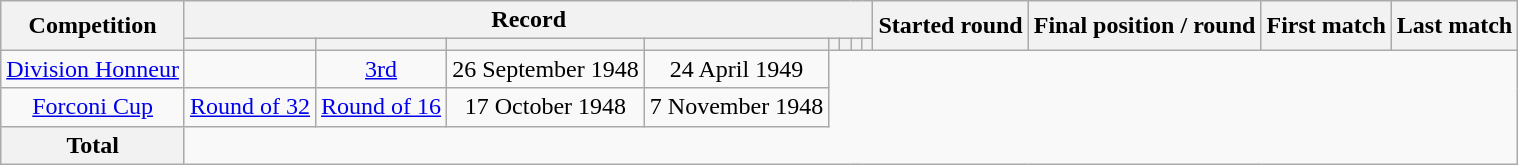<table class="wikitable" style="text-align: center">
<tr>
<th rowspan=2>Competition</th>
<th colspan=8>Record</th>
<th rowspan=2>Started round</th>
<th rowspan=2>Final position / round</th>
<th rowspan=2>First match</th>
<th rowspan=2>Last match</th>
</tr>
<tr>
<th></th>
<th></th>
<th></th>
<th></th>
<th></th>
<th></th>
<th></th>
<th></th>
</tr>
<tr>
<td><a href='#'>Division Honneur</a><br></td>
<td></td>
<td><a href='#'>3rd</a></td>
<td>26 September 1948</td>
<td>24 April 1949</td>
</tr>
<tr>
<td><a href='#'>Forconi Cup</a><br></td>
<td><a href='#'>Round of 32</a></td>
<td><a href='#'>Round of 16</a></td>
<td>17 October 1948</td>
<td>7 November 1948</td>
</tr>
<tr>
<th>Total<br></th>
</tr>
</table>
